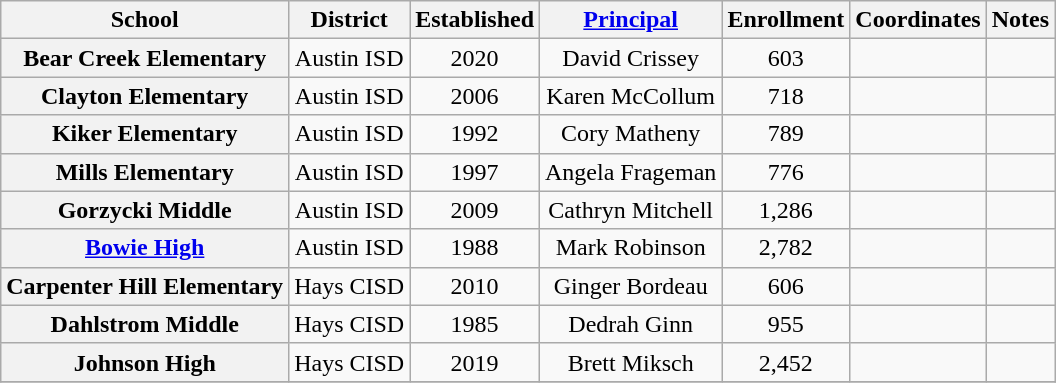<table class="wikitable plainrowheaders sortable">
<tr>
<th scope="col">School</th>
<th>District</th>
<th scope="col">Established</th>
<th scope="col"><a href='#'>Principal</a></th>
<th scope="col">Enrollment</th>
<th scope="col">Coordinates</th>
<th scope="col" class="unsortable">Notes</th>
</tr>
<tr>
<th scope="row">Bear Creek Elementary</th>
<td align="center">Austin ISD</td>
<td align="center">2020</td>
<td align="center">David Crissey</td>
<td align="center">603</td>
<td align="center"></td>
<td align="center"></td>
</tr>
<tr>
<th scope="row">Clayton Elementary</th>
<td align="center">Austin ISD</td>
<td align="center">2006</td>
<td align="center">Karen McCollum</td>
<td align="center">718</td>
<td align="center"></td>
<td align="center"></td>
</tr>
<tr>
<th scope="row">Kiker Elementary</th>
<td align="center">Austin ISD</td>
<td align="center">1992</td>
<td align="center">Cory Matheny</td>
<td align="center">789</td>
<td align="center"></td>
<td align="center"></td>
</tr>
<tr>
<th scope="row">Mills Elementary</th>
<td align="center">Austin ISD</td>
<td align="center">1997</td>
<td align="center">Angela Frageman</td>
<td align="center">776</td>
<td align="center"></td>
<td align="center"></td>
</tr>
<tr>
<th scope="row">Gorzycki Middle</th>
<td align="center">Austin ISD</td>
<td align="center">2009</td>
<td align="center">Cathryn Mitchell</td>
<td align="center">1,286</td>
<td align="center"></td>
<td align="center"></td>
</tr>
<tr>
<th scope="row"><a href='#'>Bowie High</a></th>
<td align="center">Austin ISD</td>
<td align="center">1988</td>
<td align="center">Mark Robinson</td>
<td align="center">2,782</td>
<td align="center"></td>
<td align="center"></td>
</tr>
<tr>
<th scope="row">Carpenter Hill Elementary</th>
<td align="center">Hays CISD</td>
<td align="center">2010</td>
<td align="center">Ginger Bordeau</td>
<td align="center">606</td>
<td align="center"></td>
<td align="center"></td>
</tr>
<tr>
<th scope="row">Dahlstrom Middle</th>
<td align="center">Hays CISD</td>
<td align="center">1985</td>
<td align="center">Dedrah Ginn</td>
<td align="center">955</td>
<td align="center"></td>
<td align="center"></td>
</tr>
<tr>
<th scope="row">Johnson High</th>
<td align="center">Hays CISD</td>
<td align="center">2019</td>
<td align="center">Brett Miksch</td>
<td align="center">2,452</td>
<td align="center"></td>
<td align="center"></td>
</tr>
<tr>
</tr>
</table>
